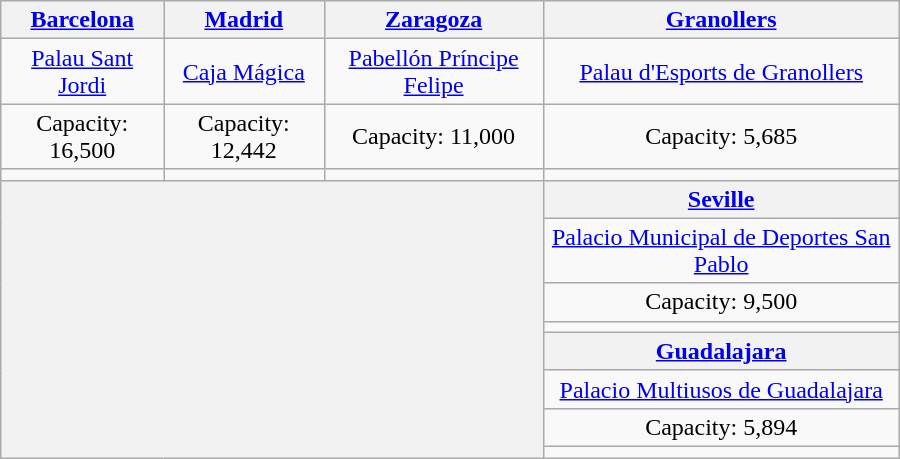<table class="wikitable" width=600 style="text-align:center;">
<tr>
<th><a href='#'>Barcelona</a></th>
<th><a href='#'>Madrid</a></th>
<th><a href='#'>Zaragoza</a></th>
<th><a href='#'>Granollers</a></th>
</tr>
<tr>
<td><a href='#'>Palau Sant Jordi</a></td>
<td><a href='#'>Caja Mágica</a></td>
<td><a href='#'>Pabellón Príncipe Felipe</a></td>
<td><a href='#'>Palau d'Esports de Granollers</a></td>
</tr>
<tr>
<td>Capacity: 16,500</td>
<td>Capacity: 12,442</td>
<td>Capacity: 11,000</td>
<td>Capacity: 5,685</td>
</tr>
<tr>
<td></td>
<td></td>
<td></td>
<td></td>
</tr>
<tr>
<th rowspan=8 colspan=3></th>
<th><a href='#'>Seville</a></th>
</tr>
<tr>
<td><a href='#'>Palacio Municipal de Deportes San Pablo</a></td>
</tr>
<tr>
<td>Capacity: 9,500</td>
</tr>
<tr>
<td></td>
</tr>
<tr>
<th><a href='#'>Guadalajara</a></th>
</tr>
<tr>
<td><a href='#'>Palacio Multiusos de Guadalajara</a></td>
</tr>
<tr>
<td>Capacity: 5,894</td>
</tr>
<tr>
<td></td>
</tr>
</table>
